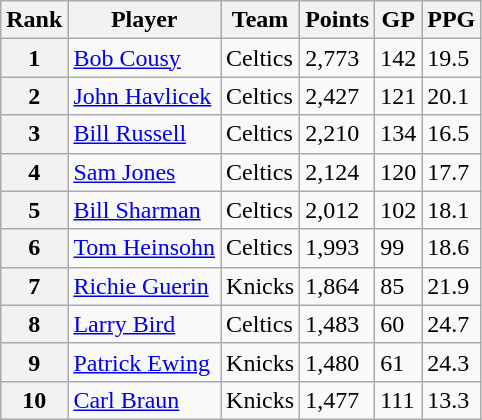<table class="wikitable sortable">
<tr>
<th>Rank</th>
<th>Player</th>
<th>Team</th>
<th>Points</th>
<th>GP</th>
<th>PPG</th>
</tr>
<tr>
<th>1</th>
<td><a href='#'>Bob Cousy</a></td>
<td>Celtics</td>
<td>2,773</td>
<td>142</td>
<td>19.5</td>
</tr>
<tr>
<th>2</th>
<td><a href='#'>John Havlicek</a></td>
<td>Celtics</td>
<td>2,427</td>
<td>121</td>
<td>20.1</td>
</tr>
<tr>
<th>3</th>
<td><a href='#'>Bill Russell</a></td>
<td>Celtics</td>
<td>2,210</td>
<td>134</td>
<td>16.5</td>
</tr>
<tr>
<th>4</th>
<td><a href='#'>Sam Jones</a></td>
<td>Celtics</td>
<td>2,124</td>
<td>120</td>
<td>17.7</td>
</tr>
<tr>
<th>5</th>
<td><a href='#'>Bill Sharman</a></td>
<td>Celtics</td>
<td>2,012</td>
<td>102</td>
<td>18.1</td>
</tr>
<tr>
<th>6</th>
<td><a href='#'>Tom Heinsohn</a></td>
<td>Celtics</td>
<td>1,993</td>
<td>99</td>
<td>18.6</td>
</tr>
<tr>
<th>7</th>
<td><a href='#'>Richie Guerin</a></td>
<td>Knicks</td>
<td>1,864</td>
<td>85</td>
<td>21.9</td>
</tr>
<tr>
<th>8</th>
<td><a href='#'>Larry Bird</a></td>
<td>Celtics</td>
<td>1,483</td>
<td>60</td>
<td>24.7</td>
</tr>
<tr>
<th>9</th>
<td><a href='#'>Patrick Ewing</a></td>
<td>Knicks</td>
<td>1,480</td>
<td>61</td>
<td>24.3</td>
</tr>
<tr>
<th>10</th>
<td><a href='#'>Carl Braun</a></td>
<td>Knicks</td>
<td>1,477</td>
<td>111</td>
<td>13.3</td>
</tr>
</table>
